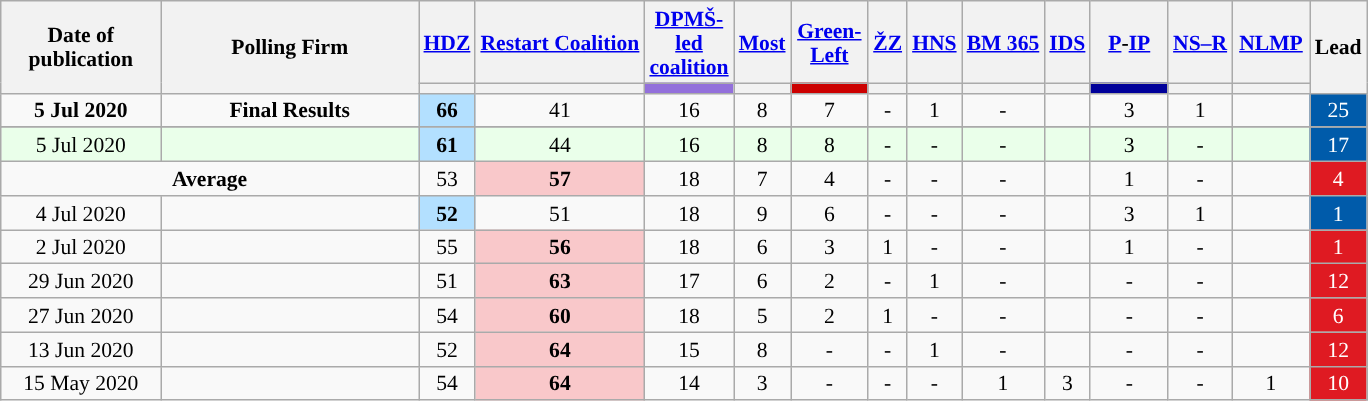<table class="wikitable sortable" style="text-align:center; font-size:90%; line-height:16px;">
<tr style="height:42px;">
<th style="width:100px;" rowspan="2">Date of publication</th>
<th style="width:165px;" rowspan="2">Polling Firm</th>
<th class="unsortable"><a href='#'>HDZ</a></th>
<th class="unsortable"><a href='#'>Restart Coalition</a></th>
<th class="unsortable"><a href='#'>DPMŠ-led coalition</a></th>
<th class="unsortable"><a href='#'>Most</a></th>
<th class="unsortable"><a href='#'>Green-Left</a></th>
<th class="unsortable"><a href='#'>ŽZ</a></th>
<th class="unsortable"><a href='#'>HNS</a></th>
<th class="unsortable"><a href='#'>BM 365</a></th>
<th class="unsortable"><a href='#'>IDS</a></th>
<th class="unsortable"><a href='#'>P</a>-<a href='#'>IP</a></th>
<th class="unsortable"><a href='#'>NS–R</a></th>
<th class="unsortable"><a href='#'>NLMP</a></th>
<th class="unsortable" style="width:20px;" rowspan="2">Lead</th>
</tr>
<tr>
<th class="unsortable" style="color:inherit;background:"></th>
<th class="unsortable" style="color:inherit;background:"></th>
<th class="unsortable" style="color:inherit;background:#9370db; width:45px;"></th>
<th class="unsortable" style="color:inherit;background:"></th>
<th class="unsortable" style="background:#cc0000" width="45px"></th>
<th class="unsortable" style="color:inherit;background:"></th>
<th class="unsortable" style="color:inherit;background:"></th>
<th class="unsortable" style="color:inherit;background:"></th>
<th class="unsortable" style="background:"></th>
<th class="unsortable" style="color:inherit;background:#00009a; width:45px;"></th>
<th class="unsortable" style="color:inherit;background:"></th>
<th class="unsortable" style="background:" width="45px"></th>
</tr>
<tr>
<td><strong>5 Jul 2020</strong></td>
<td><strong>Final Results</strong></td>
<td style="background:#B3E0FF"><strong>66</strong></td>
<td>41</td>
<td>16</td>
<td>8</td>
<td>7</td>
<td>-</td>
<td>1</td>
<td>-</td>
<td></td>
<td>3</td>
<td>1</td>
<td></td>
<td style="background:#005BAA; color:white;">25</td>
</tr>
<tr>
</tr>
<tr style="background:#EAFFEA"|>
<td>5 Jul 2020</td>
<td></td>
<td style="background:#B3E0FF"><strong>61</strong></td>
<td>44</td>
<td>16</td>
<td>8</td>
<td>8</td>
<td>-</td>
<td>-</td>
<td>-</td>
<td></td>
<td>3</td>
<td>-</td>
<td></td>
<td style="background:#005BAA; color:white;">17</td>
</tr>
<tr>
<td colspan="2"><strong>Average</strong></td>
<td>53</td>
<td style="background:#F9C8CA"><strong>57</strong></td>
<td>18</td>
<td>7</td>
<td>4</td>
<td>-</td>
<td>-</td>
<td>-</td>
<td></td>
<td>1</td>
<td>-</td>
<td></td>
<td style="background:#DF1A22; color:white;">4</td>
</tr>
<tr>
<td>4 Jul 2020</td>
<td></td>
<td style="background:#B3E0FF"><strong>52</strong></td>
<td>51</td>
<td>18</td>
<td>9</td>
<td>6</td>
<td>-</td>
<td>-</td>
<td>-</td>
<td></td>
<td>3</td>
<td>1</td>
<td></td>
<td style="background:#005BAA; color:white;">1</td>
</tr>
<tr>
<td>2 Jul 2020</td>
<td></td>
<td>55</td>
<td style="background:#F9C8CA"><strong>56</strong></td>
<td>18</td>
<td>6</td>
<td>3</td>
<td>1</td>
<td>-</td>
<td>-</td>
<td></td>
<td>1</td>
<td>-</td>
<td></td>
<td style="background:#DF1A22; color:white;">1</td>
</tr>
<tr>
<td>29 Jun 2020</td>
<td></td>
<td>51</td>
<td style="background:#F9C8CA"><strong>63</strong></td>
<td>17</td>
<td>6</td>
<td>2</td>
<td>-</td>
<td>1</td>
<td>-</td>
<td></td>
<td>-</td>
<td>-</td>
<td></td>
<td style="background:#DF1A22; color:white;">12</td>
</tr>
<tr>
<td>27 Jun 2020</td>
<td></td>
<td>54</td>
<td style="background:#F9C8CA"><strong>60</strong></td>
<td>18</td>
<td>5</td>
<td>2</td>
<td>1</td>
<td>-</td>
<td>-</td>
<td></td>
<td>-</td>
<td>-</td>
<td></td>
<td style="background:#DF1A22; color:white;">6</td>
</tr>
<tr>
<td>13 Jun 2020</td>
<td></td>
<td>52</td>
<td style="background:#F9C8CA"><strong>64</strong></td>
<td>15</td>
<td>8</td>
<td>-</td>
<td>-</td>
<td>1</td>
<td>-</td>
<td></td>
<td>-</td>
<td>-</td>
<td></td>
<td style="background:#DF1A22; color:white;">12</td>
</tr>
<tr>
<td>15 May 2020</td>
<td></td>
<td>54</td>
<td style="background:#F9C8CA"><strong>64</strong></td>
<td>14</td>
<td>3</td>
<td>-</td>
<td>-</td>
<td>-</td>
<td>1</td>
<td>3</td>
<td>-</td>
<td>-</td>
<td>1</td>
<td style="background:#DF1A22; color:white;">10</td>
</tr>
</table>
